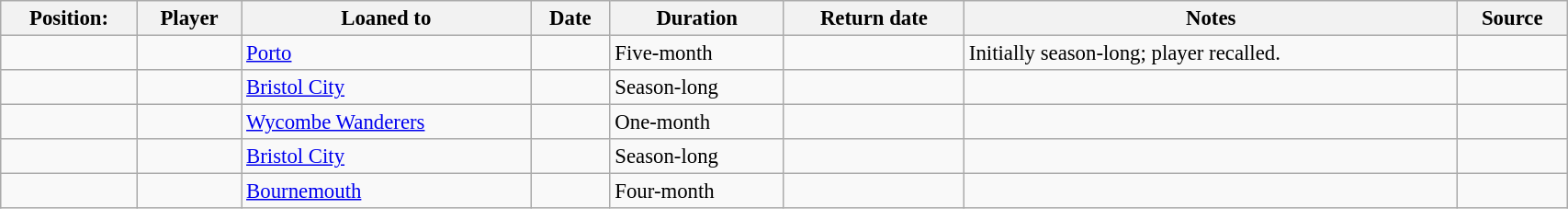<table class="wikitable sortable" style="width:90%; text-align:center; font-size:95%; text-align:left;">
<tr>
<th>Position:</th>
<th>Player</th>
<th>Loaned to</th>
<th>Date</th>
<th>Duration</th>
<th>Return date</th>
<th>Notes</th>
<th>Source</th>
</tr>
<tr>
<td></td>
<td></td>
<td> <a href='#'>Porto</a></td>
<td></td>
<td>Five-month</td>
<td></td>
<td>Initially season-long; player recalled.</td>
<td></td>
</tr>
<tr>
<td></td>
<td></td>
<td> <a href='#'>Bristol City</a></td>
<td></td>
<td>Season-long</td>
<td></td>
<td></td>
<td></td>
</tr>
<tr>
<td></td>
<td></td>
<td> <a href='#'>Wycombe Wanderers</a></td>
<td></td>
<td>One-month</td>
<td></td>
<td></td>
<td></td>
</tr>
<tr>
<td></td>
<td></td>
<td> <a href='#'>Bristol City</a></td>
<td></td>
<td>Season-long</td>
<td></td>
<td></td>
<td></td>
</tr>
<tr>
<td></td>
<td></td>
<td> <a href='#'>Bournemouth</a></td>
<td></td>
<td>Four-month</td>
<td></td>
<td></td>
<td></td>
</tr>
</table>
